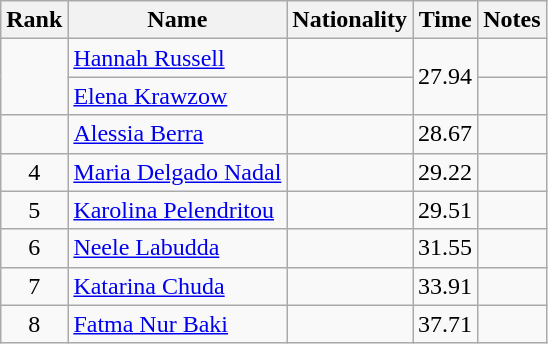<table class="wikitable sortable" style="text-align:center">
<tr>
<th>Rank</th>
<th>Name</th>
<th>Nationality</th>
<th>Time</th>
<th>Notes</th>
</tr>
<tr>
<td rowspan=2></td>
<td align=left><a href='#'>Hannah Russell</a></td>
<td align=left></td>
<td rowspan=2>27.94</td>
<td></td>
</tr>
<tr>
<td align=left><a href='#'>Elena Krawzow</a></td>
<td align=left></td>
<td></td>
</tr>
<tr>
<td></td>
<td align=left><a href='#'>Alessia Berra</a></td>
<td align=left></td>
<td>28.67</td>
<td></td>
</tr>
<tr>
<td>4</td>
<td align=left><a href='#'>Maria Delgado Nadal</a></td>
<td align=left></td>
<td>29.22</td>
<td></td>
</tr>
<tr>
<td>5</td>
<td align=left><a href='#'>Karolina Pelendritou</a></td>
<td align=left></td>
<td>29.51</td>
<td></td>
</tr>
<tr>
<td>6</td>
<td align=left><a href='#'>Neele Labudda</a></td>
<td align=left></td>
<td>31.55</td>
<td></td>
</tr>
<tr>
<td>7</td>
<td align=left><a href='#'>Katarina Chuda</a></td>
<td align=left></td>
<td>33.91</td>
<td></td>
</tr>
<tr>
<td>8</td>
<td align=left><a href='#'>Fatma Nur Baki</a></td>
<td align=left></td>
<td>37.71</td>
<td></td>
</tr>
</table>
